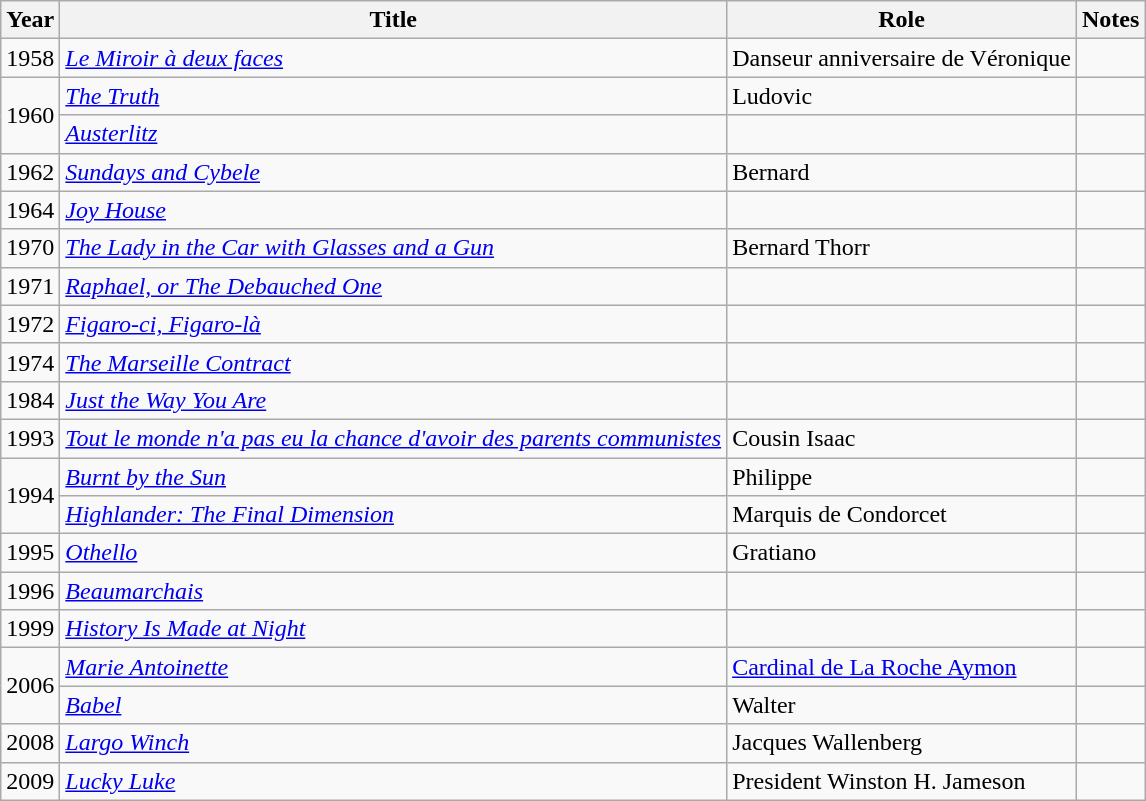<table class="wikitable sortable">
<tr Film>
<th>Year</th>
<th>Title</th>
<th>Role</th>
<th class="unsortable">Notes</th>
</tr>
<tr>
<td>1958</td>
<td><em><a href='#'>Le Miroir à deux faces</a></em></td>
<td>Danseur anniversaire de Véronique</td>
<td></td>
</tr>
<tr>
<td rowspan="2">1960</td>
<td><em><a href='#'>The Truth</a></em></td>
<td>Ludovic</td>
<td></td>
</tr>
<tr>
<td><em><a href='#'>Austerlitz</a></em></td>
<td></td>
<td></td>
</tr>
<tr>
<td>1962</td>
<td><em><a href='#'>Sundays and Cybele</a></em></td>
<td>Bernard</td>
<td></td>
</tr>
<tr>
<td>1964</td>
<td><em><a href='#'>Joy House</a></em></td>
<td></td>
<td></td>
</tr>
<tr>
<td>1970</td>
<td><em><a href='#'>The Lady in the Car with Glasses and a Gun</a></em></td>
<td>Bernard Thorr</td>
<td></td>
</tr>
<tr>
<td>1971</td>
<td><em><a href='#'>Raphael, or The Debauched One</a></em></td>
<td></td>
<td></td>
</tr>
<tr>
<td>1972</td>
<td><em><a href='#'>Figaro-ci, Figaro-là</a></em></td>
<td></td>
<td></td>
</tr>
<tr>
<td>1974</td>
<td><em><a href='#'>The Marseille Contract</a></em></td>
<td></td>
<td></td>
</tr>
<tr>
<td>1984</td>
<td><em><a href='#'>Just the Way You Are</a></em></td>
<td></td>
<td></td>
</tr>
<tr>
<td>1993</td>
<td><em><a href='#'>Tout le monde n'a pas eu la chance d'avoir des parents communistes</a></em></td>
<td>Cousin Isaac</td>
<td></td>
</tr>
<tr>
<td rowspan="2">1994</td>
<td><em><a href='#'>Burnt by the Sun</a></em></td>
<td>Philippe</td>
<td></td>
</tr>
<tr>
<td><em><a href='#'>Highlander: The Final Dimension</a></em></td>
<td>Marquis de Condorcet</td>
<td></td>
</tr>
<tr>
<td>1995</td>
<td><em><a href='#'>Othello</a></em></td>
<td>Gratiano</td>
<td></td>
</tr>
<tr>
<td>1996</td>
<td><em><a href='#'>Beaumarchais</a></em></td>
<td></td>
<td></td>
</tr>
<tr>
<td>1999</td>
<td><em><a href='#'>History Is Made at Night</a></em></td>
<td></td>
<td></td>
</tr>
<tr>
<td rowspan="2">2006</td>
<td><em><a href='#'>Marie Antoinette</a></em></td>
<td><a href='#'>Cardinal de La Roche Aymon</a></td>
<td></td>
</tr>
<tr>
<td><em><a href='#'>Babel</a></em></td>
<td>Walter</td>
<td></td>
</tr>
<tr>
<td>2008</td>
<td><em><a href='#'>Largo Winch</a></em></td>
<td>Jacques Wallenberg</td>
<td></td>
</tr>
<tr>
<td>2009</td>
<td><em><a href='#'>Lucky Luke</a></em></td>
<td>President Winston H. Jameson</td>
<td></td>
</tr>
</table>
